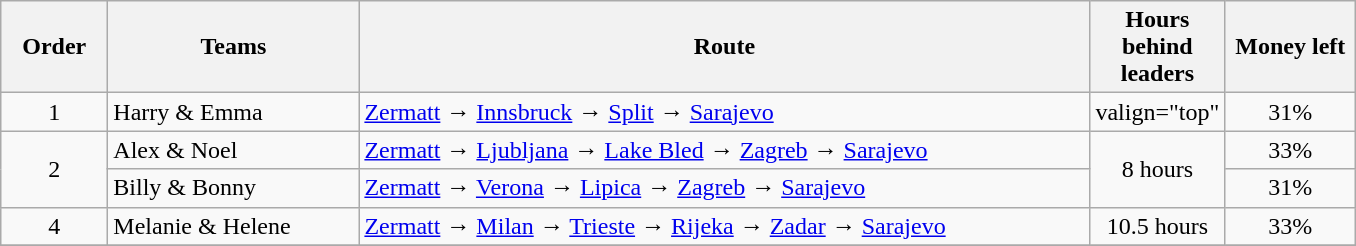<table class="wikitable sortable" style="text-align:center">
<tr>
<th style="width:4em">Order</th>
<th style="width:10em">Teams</th>
<th style="width:30em">Route</th>
<th style="width:5em">Hours behind leaders</th>
<th style="width:5em">Money left</th>
</tr>
<tr>
<td>1</td>
<td style="text-align:left">Harry & Emma</td>
<td style="text-align:left"><a href='#'>Zermatt</a>  → <a href='#'>Innsbruck</a>   → <a href='#'>Split</a>   → <a href='#'>Sarajevo</a></td>
<td>valign="top" </td>
<td>31%</td>
</tr>
<tr>
<td rowspan="2">2</td>
<td style="text-align:left">Alex & Noel</td>
<td style="text-align:left"><a href='#'>Zermatt</a>  → <a href='#'>Ljubljana</a>  → <a href='#'>Lake Bled</a>    → <a href='#'>Zagreb</a>  → <a href='#'>Sarajevo</a></td>
<td rowspan="2">8 hours</td>
<td>33%</td>
</tr>
<tr>
<td style="text-align:left">Billy & Bonny</td>
<td style="text-align:left"><a href='#'>Zermatt</a>  → <a href='#'>Verona</a>    → <a href='#'>Lipica</a>   → <a href='#'>Zagreb</a>  → <a href='#'>Sarajevo</a></td>
<td>31%</td>
</tr>
<tr>
<td>4</td>
<td style="text-align:left">Melanie & Helene</td>
<td style="text-align:left"><a href='#'>Zermatt</a>  → <a href='#'>Milan</a>  → <a href='#'>Trieste</a>   → <a href='#'>Rijeka</a>  → <a href='#'>Zadar</a>  → <a href='#'>Sarajevo</a></td>
<td>10.5 hours</td>
<td>33%</td>
</tr>
<tr>
</tr>
</table>
